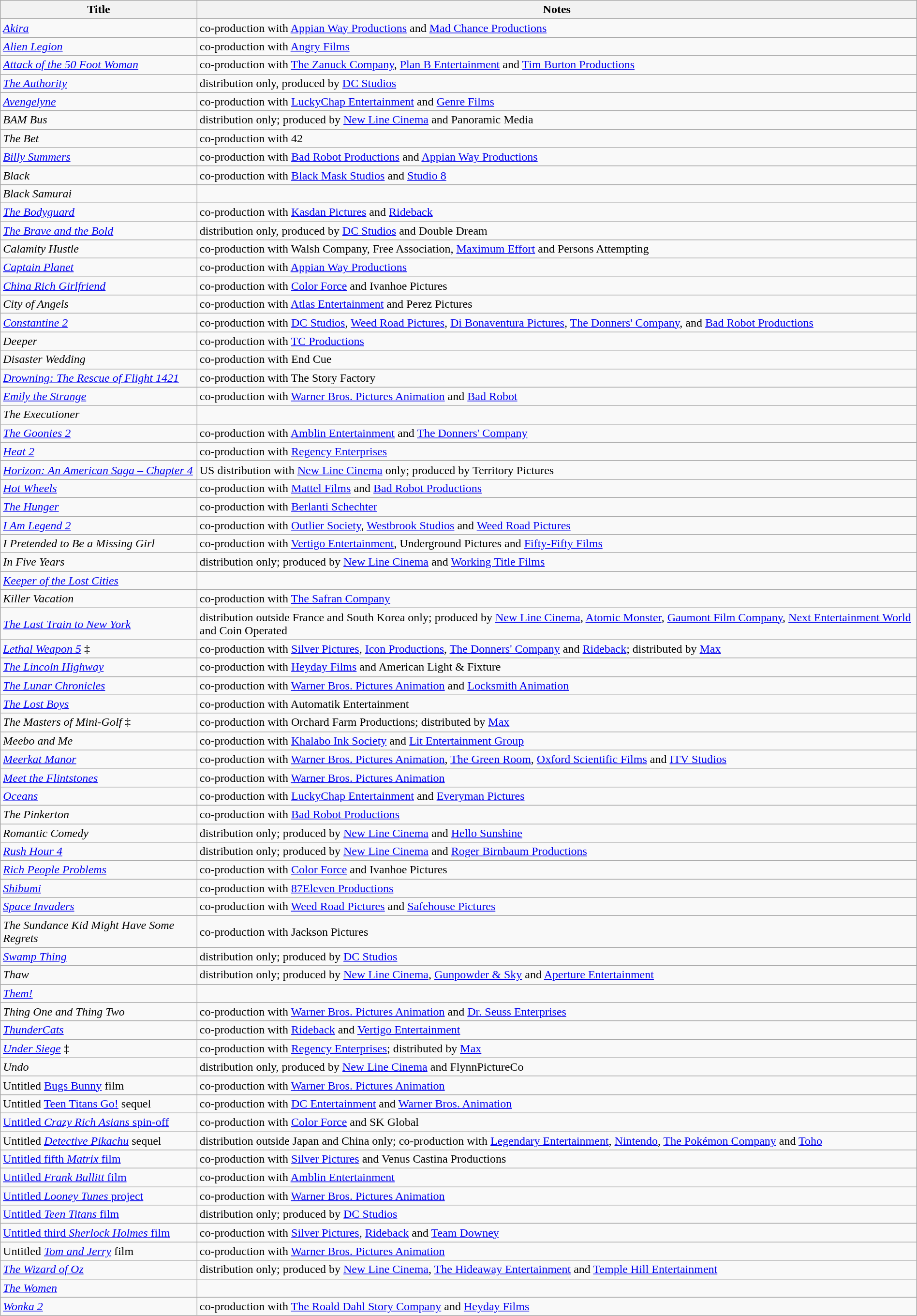<table class="wikitable sortable" style="width:100%;">
<tr>
<th>Title</th>
<th>Notes</th>
</tr>
<tr>
<td><em><a href='#'>Akira</a></em></td>
<td>co-production with <a href='#'>Appian Way Productions</a> and <a href='#'>Mad Chance Productions</a></td>
</tr>
<tr>
<td><em><a href='#'>Alien Legion</a></em></td>
<td>co-production with <a href='#'>Angry Films</a></td>
</tr>
<tr>
<td><em><a href='#'>Attack of the 50 Foot Woman</a></em></td>
<td>co-production with <a href='#'>The Zanuck Company</a>, <a href='#'>Plan B Entertainment</a> and <a href='#'>Tim Burton Productions</a></td>
</tr>
<tr>
<td><em><a href='#'>The Authority</a></em></td>
<td>distribution only, produced by <a href='#'>DC Studios</a></td>
</tr>
<tr>
<td><em><a href='#'>Avengelyne</a></em></td>
<td>co-production with <a href='#'>LuckyChap Entertainment</a> and <a href='#'>Genre Films</a></td>
</tr>
<tr>
<td><em>BAM Bus</em></td>
<td>distribution only; produced by <a href='#'>New Line Cinema</a> and Panoramic Media</td>
</tr>
<tr>
<td><em>The Bet</em></td>
<td>co-production with 42</td>
</tr>
<tr>
<td><em><a href='#'>Billy Summers</a></em></td>
<td>co-production with <a href='#'>Bad Robot Productions</a> and <a href='#'>Appian Way Productions</a></td>
</tr>
<tr>
<td><em>Black</em></td>
<td>co-production with <a href='#'>Black Mask Studios</a> and <a href='#'>Studio 8</a></td>
</tr>
<tr>
<td><em>Black Samurai</em></td>
<td></td>
</tr>
<tr>
<td><em><a href='#'>The Bodyguard</a></em></td>
<td>co-production with <a href='#'>Kasdan Pictures</a> and <a href='#'>Rideback</a></td>
</tr>
<tr>
<td><em><a href='#'>The Brave and the Bold</a></em></td>
<td>distribution only, produced by <a href='#'>DC Studios</a> and Double Dream</td>
</tr>
<tr>
<td><em>Calamity Hustle</em></td>
<td>co-production with Walsh Company, Free Association, <a href='#'>Maximum Effort</a> and Persons Attempting</td>
</tr>
<tr>
<td><em><a href='#'>Captain Planet</a></em></td>
<td>co-production with <a href='#'>Appian Way Productions</a></td>
</tr>
<tr>
<td><em><a href='#'>China Rich Girlfriend</a></em></td>
<td>co-production with <a href='#'>Color Force</a> and Ivanhoe Pictures</td>
</tr>
<tr>
<td><em>City of Angels</em></td>
<td>co-production with <a href='#'>Atlas Entertainment</a> and Perez Pictures</td>
</tr>
<tr>
<td><em><a href='#'>Constantine 2</a></em></td>
<td>co-production with <a href='#'>DC Studios</a>, <a href='#'>Weed Road Pictures</a>, <a href='#'>Di Bonaventura Pictures</a>, <a href='#'>The Donners' Company</a>, and <a href='#'>Bad Robot Productions</a></td>
</tr>
<tr>
<td><em>Deeper</em></td>
<td>co-production with <a href='#'>TC Productions</a></td>
</tr>
<tr>
<td><em>Disaster Wedding</em></td>
<td>co-production with End Cue</td>
</tr>
<tr>
<td><em><a href='#'>Drowning: The Rescue of Flight 1421</a></em></td>
<td>co-production with The Story Factory</td>
</tr>
<tr>
<td><em><a href='#'>Emily the Strange</a></em></td>
<td>co-production with <a href='#'>Warner Bros. Pictures Animation</a> and <a href='#'>Bad Robot</a></td>
</tr>
<tr>
<td><em>The Executioner</em></td>
<td></td>
</tr>
<tr>
<td><em><a href='#'>The Goonies 2</a></em></td>
<td>co-production with <a href='#'>Amblin Entertainment</a> and <a href='#'>The Donners' Company</a></td>
</tr>
<tr>
<td><em><a href='#'>Heat 2</a></em></td>
<td>co-production with <a href='#'>Regency Enterprises</a></td>
</tr>
<tr>
<td><em><a href='#'>Horizon: An American Saga – Chapter 4</a></em></td>
<td>US distribution with <a href='#'>New Line Cinema</a> only; produced by Territory Pictures</td>
</tr>
<tr>
<td><em><a href='#'>Hot Wheels</a></em></td>
<td>co-production with <a href='#'>Mattel Films</a> and <a href='#'>Bad Robot Productions</a></td>
</tr>
<tr>
<td><em><a href='#'>The Hunger</a></em></td>
<td>co-production with <a href='#'>Berlanti Schechter</a></td>
</tr>
<tr>
<td><em><a href='#'>I Am Legend 2</a></em></td>
<td>co-production with <a href='#'>Outlier Society</a>, <a href='#'>Westbrook Studios</a> and <a href='#'>Weed Road Pictures</a></td>
</tr>
<tr>
<td><em>I Pretended to Be a Missing Girl</em></td>
<td>co-production with <a href='#'>Vertigo Entertainment</a>, Underground Pictures and <a href='#'>Fifty-Fifty Films</a></td>
</tr>
<tr>
<td><em>In Five Years</em></td>
<td>distribution only; produced by <a href='#'>New Line Cinema</a> and <a href='#'>Working Title Films</a></td>
</tr>
<tr>
<td><em><a href='#'>Keeper of the Lost Cities</a></em></td>
<td></td>
</tr>
<tr>
<td><em>Killer Vacation</em></td>
<td>co-production with <a href='#'>The Safran Company</a></td>
</tr>
<tr>
<td><em><a href='#'>The Last Train to New York</a></em></td>
<td>distribution outside France and South Korea only; produced by <a href='#'>New Line Cinema</a>, <a href='#'>Atomic Monster</a>, <a href='#'>Gaumont Film Company</a>, <a href='#'>Next Entertainment World</a> and Coin Operated</td>
</tr>
<tr>
<td><em><a href='#'>Lethal Weapon 5</a></em> ‡</td>
<td>co-production with <a href='#'>Silver Pictures</a>, <a href='#'>Icon Productions</a>, <a href='#'>The Donners' Company</a> and <a href='#'>Rideback</a>; distributed by <a href='#'>Max</a></td>
</tr>
<tr>
<td><em><a href='#'>The Lincoln Highway</a></em></td>
<td>co-production with <a href='#'>Heyday Films</a> and American Light & Fixture</td>
</tr>
<tr>
<td><em><a href='#'>The Lunar Chronicles</a></em></td>
<td>co-production with <a href='#'>Warner Bros. Pictures Animation</a> and <a href='#'>Locksmith Animation</a></td>
</tr>
<tr>
<td><em><a href='#'>The Lost Boys</a></em></td>
<td>co-production with Automatik Entertainment</td>
</tr>
<tr>
<td><em>The Masters of Mini-Golf</em> ‡</td>
<td>co-production with Orchard Farm Productions; distributed by <a href='#'>Max</a></td>
</tr>
<tr>
<td><em>Meebo and Me</em></td>
<td>co-production with <a href='#'>Khalabo Ink Society</a> and <a href='#'>Lit Entertainment Group</a></td>
</tr>
<tr>
<td><em><a href='#'>Meerkat Manor</a></em></td>
<td>co-production with <a href='#'>Warner Bros. Pictures Animation</a>, <a href='#'>The Green Room</a>, <a href='#'>Oxford Scientific Films</a> and <a href='#'>ITV Studios</a></td>
</tr>
<tr>
<td><em><a href='#'>Meet the Flintstones</a></em></td>
<td>co-production with <a href='#'>Warner Bros. Pictures Animation</a></td>
</tr>
<tr>
<td><em><a href='#'>Oceans</a></em></td>
<td>co-production with <a href='#'>LuckyChap Entertainment</a> and <a href='#'>Everyman Pictures</a></td>
</tr>
<tr>
<td><em>The Pinkerton</em></td>
<td>co-production with <a href='#'>Bad Robot Productions</a></td>
</tr>
<tr>
<td><em>Romantic Comedy</em></td>
<td>distribution only; produced by <a href='#'>New Line Cinema</a> and <a href='#'>Hello Sunshine</a></td>
</tr>
<tr>
<td><em><a href='#'>Rush Hour 4</a></em></td>
<td>distribution only; produced by <a href='#'>New Line Cinema</a> and <a href='#'>Roger Birnbaum Productions</a></td>
</tr>
<tr>
<td><em><a href='#'>Rich People Problems</a></em></td>
<td>co-production with <a href='#'>Color Force</a> and Ivanhoe Pictures</td>
</tr>
<tr>
<td><em><a href='#'>Shibumi</a></em></td>
<td>co-production with <a href='#'>87Eleven Productions</a></td>
</tr>
<tr>
<td><em><a href='#'>Space Invaders</a></em></td>
<td>co-production with <a href='#'>Weed Road Pictures</a> and <a href='#'>Safehouse Pictures</a></td>
</tr>
<tr>
<td><em>The Sundance Kid Might Have Some Regrets</em></td>
<td>co-production with Jackson Pictures</td>
</tr>
<tr>
<td><em><a href='#'>Swamp Thing</a></em></td>
<td>distribution only; produced by <a href='#'>DC Studios</a></td>
</tr>
<tr>
<td><em>Thaw</em></td>
<td>distribution only; produced by <a href='#'>New Line Cinema</a>, <a href='#'>Gunpowder & Sky</a> and <a href='#'>Aperture Entertainment</a></td>
</tr>
<tr>
<td><em><a href='#'>Them!</a></em></td>
<td></td>
</tr>
<tr>
<td><em>Thing One and Thing Two</em></td>
<td>co-production with <a href='#'>Warner Bros. Pictures Animation</a> and <a href='#'>Dr. Seuss Enterprises</a></td>
</tr>
<tr>
<td><em><a href='#'>ThunderCats</a></em></td>
<td>co-production with <a href='#'>Rideback</a> and <a href='#'>Vertigo Entertainment</a></td>
</tr>
<tr>
<td><em><a href='#'>Under Siege</a></em> ‡</td>
<td>co-production with <a href='#'>Regency Enterprises</a>; distributed by <a href='#'>Max</a></td>
</tr>
<tr>
<td><em>Undo</em></td>
<td>distribution only, produced by <a href='#'>New Line Cinema</a> and FlynnPictureCo</td>
</tr>
<tr>
<td>Untitled <a href='#'>Bugs Bunny</a> film</td>
<td>co-production with <a href='#'>Warner Bros. Pictures Animation</a></td>
</tr>
<tr>
<td>Untitled <a href='#'>Teen Titans Go!</a> sequel</td>
<td>co-production with <a href='#'>DC Entertainment</a> and <a href='#'>Warner Bros. Animation</a></td>
</tr>
<tr>
<td><a href='#'>Untitled <em>Crazy Rich Asians</em> spin-off</a></td>
<td>co-production with <a href='#'>Color Force</a> and SK Global</td>
</tr>
<tr>
<td>Untitled <em><a href='#'>Detective Pikachu</a></em> sequel</td>
<td>distribution outside Japan and China only; co-production with <a href='#'>Legendary Entertainment</a>, <a href='#'>Nintendo</a>, <a href='#'>The Pokémon Company</a> and <a href='#'>Toho</a></td>
</tr>
<tr>
<td><a href='#'>Untitled fifth <em>Matrix</em> film</a></td>
<td>co-production with <a href='#'>Silver Pictures</a> and Venus Castina Productions</td>
</tr>
<tr>
<td><a href='#'>Untitled <em>Frank Bullitt</em> film</a></td>
<td>co-production with <a href='#'>Amblin Entertainment</a></td>
</tr>
<tr>
<td><a href='#'>Untitled <em>Looney Tunes</em> project</a></td>
<td>co-production with <a href='#'>Warner Bros. Pictures Animation</a></td>
</tr>
<tr>
<td><a href='#'>Untitled <em>Teen Titans</em> film</a></td>
<td>distribution only; produced by <a href='#'>DC Studios</a></td>
</tr>
<tr>
<td><a href='#'>Untitled third <em>Sherlock Holmes</em> film</a></td>
<td>co-production with <a href='#'>Silver Pictures</a>, <a href='#'>Rideback</a> and <a href='#'>Team Downey</a></td>
</tr>
<tr>
<td>Untitled <em><a href='#'>Tom and Jerry</a></em> film</td>
<td>co-production with <a href='#'>Warner Bros. Pictures Animation</a></td>
</tr>
<tr>
<td><em><a href='#'>The Wizard of Oz</a></em></td>
<td>distribution only; produced by <a href='#'>New Line Cinema</a>, <a href='#'>The Hideaway Entertainment</a> and <a href='#'>Temple Hill Entertainment</a></td>
</tr>
<tr>
<td><em><a href='#'>The Women</a></em></td>
<td></td>
</tr>
<tr>
<td><em><a href='#'>Wonka 2</a></em></td>
<td>co-production with <a href='#'>The Roald Dahl Story Company</a> and <a href='#'>Heyday Films</a></td>
</tr>
</table>
